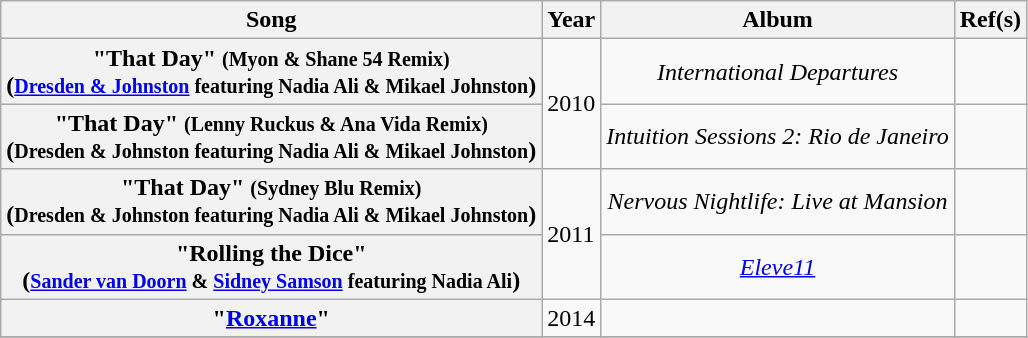<table class="wikitable plainrowheaders">
<tr>
<th style="text-align:center; width:;">Song</th>
<th style="text-align:center;">Year</th>
<th style="text-align:center; width:;">Album</th>
<th style="text-align:center; width:;">Ref(s)</th>
</tr>
<tr>
<th scope="row">"That Day" <small>(Myon & Shane 54 Remix)</small> <br>(<small><a href='#'>Dresden & Johnston</a> featuring Nadia Ali & Mikael Johnston</small>)</th>
<td rowspan="2">2010</td>
<td align="center"><em>International Departures</em></td>
<td align="center"></td>
</tr>
<tr>
<th scope="row">"That Day" <small>(Lenny Ruckus & Ana Vida Remix)</small> <br>(<small>Dresden & Johnston featuring Nadia Ali & Mikael Johnston</small>)</th>
<td align="center"><em>Intuition Sessions 2: Rio de Janeiro</em></td>
<td align="center"></td>
</tr>
<tr>
<th scope="row">"That Day" <small>(Sydney Blu Remix)</small> <br>(<small>Dresden & Johnston featuring Nadia Ali & Mikael Johnston</small>)</th>
<td rowspan="2">2011</td>
<td align="center"><em>Nervous Nightlife: Live at Mansion</em></td>
<td align="center"></td>
</tr>
<tr>
<th scope="row">"Rolling the Dice" <br>(<small><a href='#'>Sander van Doorn</a> & <a href='#'>Sidney Samson</a> featuring Nadia Ali</small>)</th>
<td align="center"><em><a href='#'>Eleve11</a></em></td>
<td align="center"></td>
</tr>
<tr>
<th scope="row">"<a href='#'>Roxanne</a>"</th>
<td rowspan="1">2014</td>
<td></td>
<td align="center"></td>
</tr>
<tr>
</tr>
</table>
